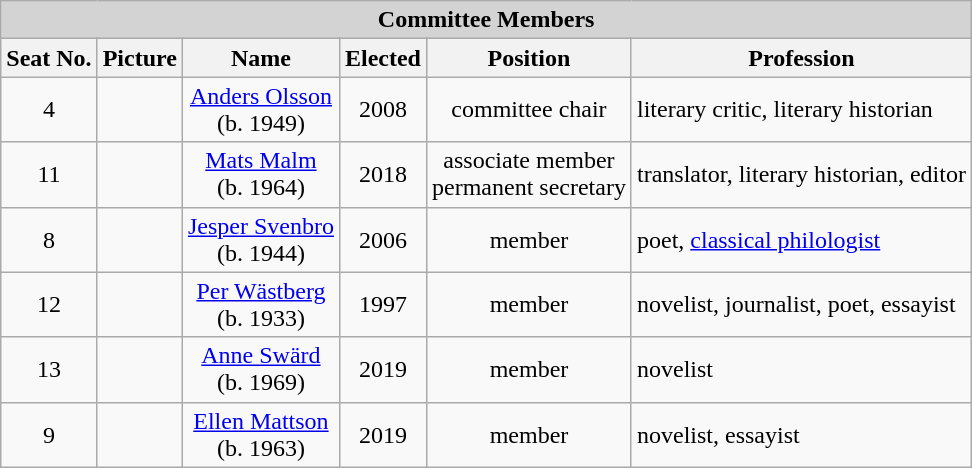<table class="wikitable sortable">
<tr>
<td style="background:lightgrey;white-space:nowrap" colspan="6" align="center"><strong>Committee Members</strong></td>
</tr>
<tr>
<th>Seat No.</th>
<th>Picture</th>
<th>Name</th>
<th>Elected</th>
<th>Position</th>
<th>Profession</th>
</tr>
<tr>
<td align="center">4</td>
<td></td>
<td align="center"><a href='#'>Anders Olsson</a> <br>(b. 1949)</td>
<td align="center">2008</td>
<td align="center">committee chair</td>
<td>literary critic, literary historian</td>
</tr>
<tr>
<td align="center">11</td>
<td></td>
<td align="center"><a href='#'>Mats Malm</a> <br>(b. 1964)</td>
<td align="center">2018</td>
<td align="center">associate member<br>permanent secretary</td>
<td>translator, literary historian, editor</td>
</tr>
<tr>
<td align="center">8</td>
<td></td>
<td align="center"><a href='#'>Jesper Svenbro</a> <br>(b. 1944)</td>
<td align="center">2006</td>
<td align="center">member</td>
<td>poet, <a href='#'>classical philologist</a></td>
</tr>
<tr>
<td align="center">12</td>
<td></td>
<td align="center"><a href='#'>Per Wästberg</a> <br>(b. 1933)</td>
<td align="center">1997</td>
<td align="center">member</td>
<td>novelist, journalist, poet, essayist</td>
</tr>
<tr>
<td align="center">13</td>
<td></td>
<td align="center"><a href='#'>Anne Swärd</a> <br>(b. 1969)</td>
<td align="center">2019</td>
<td align="center">member</td>
<td>novelist</td>
</tr>
<tr>
<td align="center">9</td>
<td></td>
<td align="center"><a href='#'>Ellen Mattson</a> <br>(b. 1963)</td>
<td align="center">2019</td>
<td align="center">member</td>
<td>novelist, essayist</td>
</tr>
</table>
